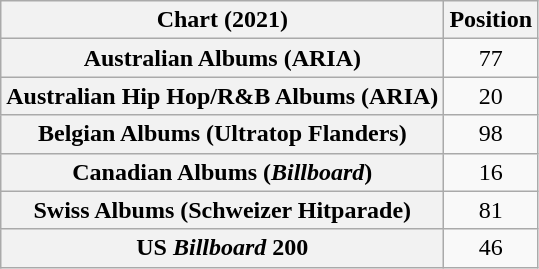<table class="wikitable sortable plainrowheaders" style="text-align:center">
<tr>
<th scope="col">Chart (2021)</th>
<th scope="col">Position</th>
</tr>
<tr>
<th scope="row">Australian Albums (ARIA)</th>
<td>77</td>
</tr>
<tr>
<th scope="row">Australian Hip Hop/R&B Albums (ARIA)</th>
<td>20</td>
</tr>
<tr>
<th scope="row">Belgian Albums (Ultratop Flanders)</th>
<td>98</td>
</tr>
<tr>
<th scope="row">Canadian Albums (<em>Billboard</em>)</th>
<td>16</td>
</tr>
<tr>
<th scope="row">Swiss Albums (Schweizer Hitparade)</th>
<td>81</td>
</tr>
<tr>
<th scope="row">US <em>Billboard</em> 200</th>
<td>46</td>
</tr>
</table>
